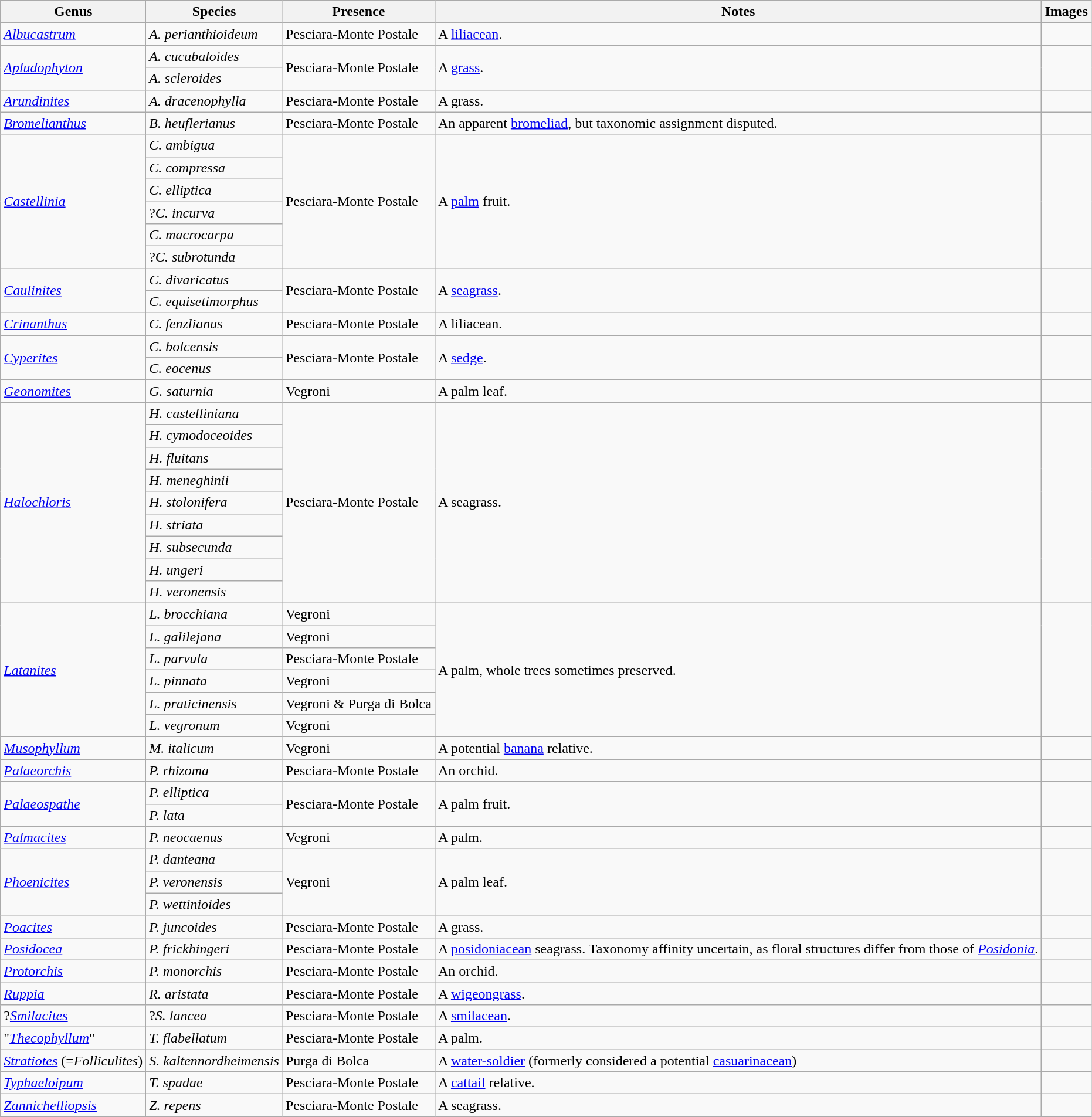<table class="wikitable" align="center">
<tr>
<th>Genus</th>
<th>Species</th>
<th>Presence</th>
<th>Notes</th>
<th>Images</th>
</tr>
<tr>
<td><em><a href='#'>Albucastrum</a></em></td>
<td><em>A. perianthioideum</em></td>
<td>Pesciara-Monte Postale</td>
<td>A <a href='#'>liliacean</a>.</td>
<td></td>
</tr>
<tr>
<td rowspan="2"><em><a href='#'>Apludophyton</a></em></td>
<td><em>A. cucubaloides</em></td>
<td rowspan="2">Pesciara-Monte Postale</td>
<td rowspan="2">A <a href='#'>grass</a>.</td>
<td rowspan="2"></td>
</tr>
<tr>
<td><em>A. scleroides</em></td>
</tr>
<tr>
<td><em><a href='#'>Arundinites</a></em></td>
<td><em>A. dracenophylla</em></td>
<td>Pesciara-Monte Postale</td>
<td>A grass.</td>
<td></td>
</tr>
<tr>
<td><em><a href='#'>Bromelianthus</a></em></td>
<td><em>B. heuflerianus</em></td>
<td>Pesciara-Monte Postale</td>
<td>An apparent <a href='#'>bromeliad</a>, but taxonomic assignment disputed.</td>
<td></td>
</tr>
<tr>
<td rowspan="6"><em><a href='#'>Castellinia</a></em></td>
<td><em>C. ambigua</em></td>
<td rowspan="6">Pesciara-Monte Postale</td>
<td rowspan="6">A <a href='#'>palm</a> fruit.</td>
<td rowspan="6"></td>
</tr>
<tr>
<td><em>C. compressa</em></td>
</tr>
<tr>
<td><em>C. elliptica</em></td>
</tr>
<tr>
<td>?<em>C. incurva</em></td>
</tr>
<tr>
<td><em>C. macrocarpa</em></td>
</tr>
<tr>
<td>?<em>C. subrotunda</em></td>
</tr>
<tr>
<td rowspan="2"><em><a href='#'>Caulinites</a></em></td>
<td><em>C. divaricatus</em></td>
<td rowspan="2">Pesciara-Monte Postale</td>
<td rowspan="2">A <a href='#'>seagrass</a>.</td>
<td rowspan="2"></td>
</tr>
<tr>
<td><em>C. equisetimorphus</em></td>
</tr>
<tr>
<td><em><a href='#'>Crinanthus</a></em></td>
<td><em>C. fenzlianus</em></td>
<td>Pesciara-Monte Postale</td>
<td>A liliacean.</td>
<td></td>
</tr>
<tr>
<td rowspan="2"><em><a href='#'>Cyperites</a></em></td>
<td><em>C. bolcensis</em></td>
<td rowspan="2">Pesciara-Monte Postale</td>
<td rowspan="2">A <a href='#'>sedge</a>.</td>
<td rowspan="2"></td>
</tr>
<tr>
<td><em>C. eocenus</em></td>
</tr>
<tr>
<td><em><a href='#'>Geonomites</a></em></td>
<td><em>G. saturnia</em></td>
<td>Vegroni</td>
<td>A palm leaf.</td>
<td></td>
</tr>
<tr>
<td rowspan="9"><em><a href='#'>Halochloris</a></em></td>
<td><em>H. castelliniana</em></td>
<td rowspan="9">Pesciara-Monte Postale</td>
<td rowspan="9">A seagrass.</td>
<td rowspan="9"></td>
</tr>
<tr>
<td><em>H. cymodoceoides</em></td>
</tr>
<tr>
<td><em>H. fluitans</em></td>
</tr>
<tr>
<td><em>H. meneghinii</em></td>
</tr>
<tr>
<td><em>H. stolonifera</em></td>
</tr>
<tr>
<td><em>H. striata</em></td>
</tr>
<tr>
<td><em>H. subsecunda</em></td>
</tr>
<tr>
<td><em>H. ungeri</em></td>
</tr>
<tr>
<td><em>H. veronensis</em></td>
</tr>
<tr>
<td rowspan="6"><em><a href='#'>Latanites</a></em></td>
<td><em>L. brocchiana</em></td>
<td>Vegroni</td>
<td rowspan="6">A palm, whole trees sometimes preserved.</td>
<td rowspan="6"></td>
</tr>
<tr>
<td><em>L. galilejana</em></td>
<td>Vegroni</td>
</tr>
<tr>
<td><em>L. parvula</em></td>
<td>Pesciara-Monte Postale</td>
</tr>
<tr>
<td><em>L. pinnata</em></td>
<td>Vegroni</td>
</tr>
<tr>
<td><em>L. praticinensis</em></td>
<td>Vegroni & Purga di Bolca</td>
</tr>
<tr>
<td><em>L. vegronum</em></td>
<td>Vegroni</td>
</tr>
<tr>
<td><em><a href='#'>Musophyllum</a></em></td>
<td><em>M. italicum</em></td>
<td>Vegroni</td>
<td>A potential <a href='#'>banana</a> relative.</td>
<td></td>
</tr>
<tr>
<td><em><a href='#'>Palaeorchis</a></em></td>
<td><em>P. rhizoma</em></td>
<td>Pesciara-Monte Postale</td>
<td>An orchid.</td>
<td></td>
</tr>
<tr>
<td rowspan="2"><em><a href='#'>Palaeospathe</a></em></td>
<td><em>P. elliptica</em></td>
<td rowspan="2">Pesciara-Monte Postale</td>
<td rowspan="2">A palm fruit.</td>
<td rowspan="2"></td>
</tr>
<tr>
<td><em>P. lata</em></td>
</tr>
<tr>
<td><em><a href='#'>Palmacites</a></em></td>
<td><em>P. neocaenus</em></td>
<td>Vegroni</td>
<td>A palm.</td>
<td></td>
</tr>
<tr>
<td rowspan="3"><em><a href='#'>Phoenicites</a></em></td>
<td><em>P. danteana</em></td>
<td rowspan="3">Vegroni</td>
<td rowspan="3">A palm leaf.</td>
<td rowspan="3"></td>
</tr>
<tr>
<td><em>P. veronensis</em></td>
</tr>
<tr>
<td><em>P. wettinioides</em></td>
</tr>
<tr>
<td><em><a href='#'>Poacites</a></em></td>
<td><em>P. juncoides</em></td>
<td>Pesciara-Monte Postale</td>
<td>A grass.</td>
<td></td>
</tr>
<tr>
<td><em><a href='#'>Posidocea</a></em></td>
<td><em>P. frickhingeri</em></td>
<td>Pesciara-Monte Postale</td>
<td>A <a href='#'>posidoniacean</a> seagrass. Taxonomy affinity uncertain, as floral structures differ from those of <em><a href='#'>Posidonia</a></em>.</td>
<td></td>
</tr>
<tr>
<td><em><a href='#'>Protorchis</a></em></td>
<td><em>P. monorchis</em></td>
<td>Pesciara-Monte Postale</td>
<td>An orchid.</td>
<td></td>
</tr>
<tr>
<td><em><a href='#'>Ruppia</a></em></td>
<td><em>R. aristata</em></td>
<td>Pesciara-Monte Postale</td>
<td>A <a href='#'>wigeongrass</a>.</td>
<td></td>
</tr>
<tr>
<td>?<em><a href='#'>Smilacites</a></em></td>
<td>?<em>S. lancea</em></td>
<td>Pesciara-Monte Postale</td>
<td>A <a href='#'>smilacean</a>.</td>
<td></td>
</tr>
<tr>
<td>"<em><a href='#'>Thecophyllum</a></em>"</td>
<td><em>T. flabellatum</em></td>
<td>Pesciara-Monte Postale</td>
<td>A palm.</td>
<td></td>
</tr>
<tr>
<td><em><a href='#'>Stratiotes</a></em> (=<em>Folliculites</em>)</td>
<td><em>S. kaltennordheimensis</em></td>
<td>Purga di Bolca</td>
<td>A <a href='#'>water-soldier</a> (formerly considered a potential <a href='#'>casuarinacean</a>)</td>
<td></td>
</tr>
<tr>
<td><em><a href='#'>Typhaeloipum</a></em></td>
<td><em>T. spadae</em></td>
<td>Pesciara-Monte Postale</td>
<td>A <a href='#'>cattail</a> relative.</td>
<td></td>
</tr>
<tr>
<td><em><a href='#'>Zannichelliopsis</a></em></td>
<td><em>Z. repens</em></td>
<td>Pesciara-Monte Postale</td>
<td>A seagrass.</td>
<td></td>
</tr>
</table>
